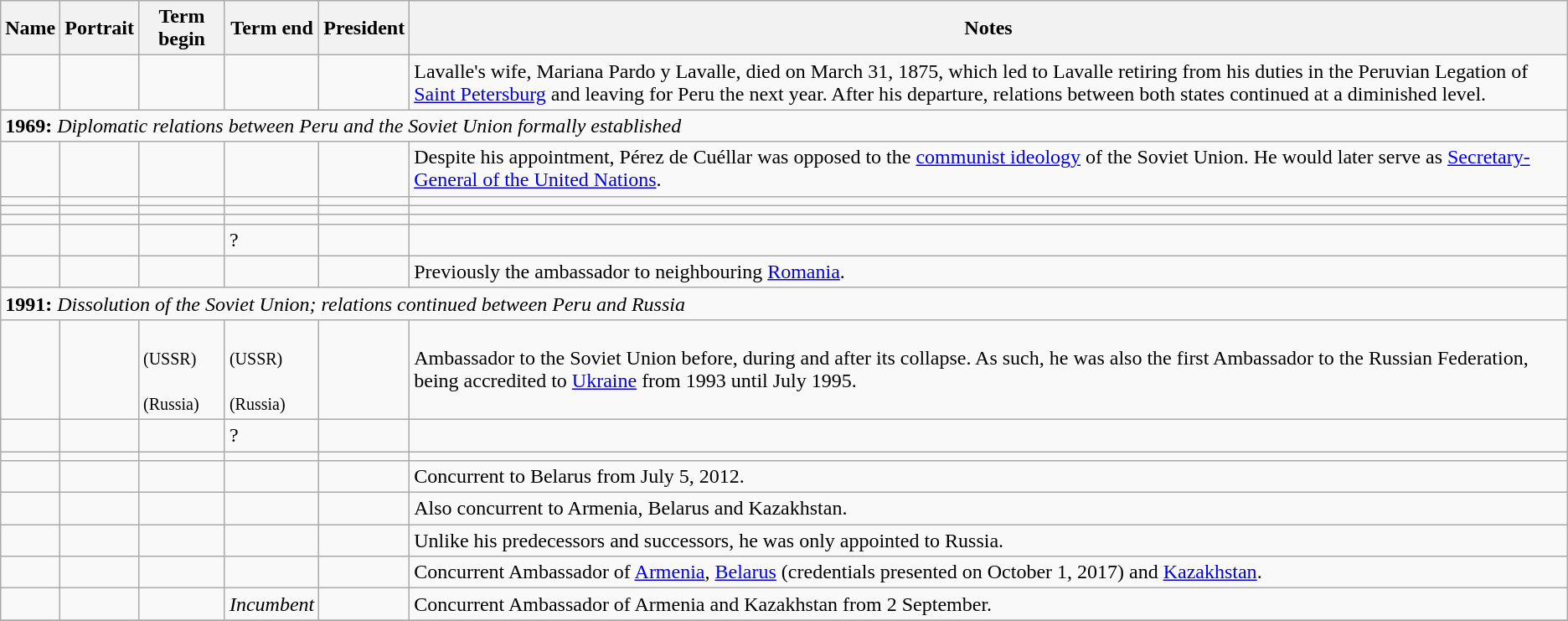<table class="wikitable sortable"  text-align:center;">
<tr>
<th>Name</th>
<th class="unsortable">Portrait</th>
<th>Term begin</th>
<th>Term end</th>
<th>President</th>
<th class="unsortable">Notes</th>
</tr>
<tr>
<td></td>
<td></td>
<td></td>
<td></td>
<td></td>
<td>Lavalle's wife, Mariana Pardo y Lavalle, died on March 31, 1875, which led to Lavalle retiring from his duties in the Peruvian Legation of <a href='#'>Saint Petersburg</a> and leaving for Peru the next year. After his departure, relations between both states continued at a diminished level.</td>
</tr>
<tr>
<td colspan=6><div><strong>1969:</strong> <em>Diplomatic relations between Peru and the Soviet Union formally established</em></div></td>
</tr>
<tr>
<td></td>
<td></td>
<td></td>
<td></td>
<td></td>
<td>Despite his appointment, Pérez de Cuéllar was opposed to the <a href='#'>communist ideology</a> of the Soviet Union. He would later serve as <a href='#'>Secretary-General of the United Nations</a>.</td>
</tr>
<tr>
<td></td>
<td></td>
<td></td>
<td></td>
<td></td>
<td></td>
</tr>
<tr>
<td></td>
<td></td>
<td></td>
<td></td>
<td></td>
<td></td>
</tr>
<tr>
<td></td>
<td></td>
<td></td>
<td></td>
<td></td>
<td></td>
</tr>
<tr>
<td></td>
<td></td>
<td></td>
<td>?</td>
<td></td>
<td></td>
</tr>
<tr>
<td></td>
<td></td>
<td></td>
<td></td>
<td></td>
<td>Previously the ambassador to neighbouring <a href='#'>Romania</a>.</td>
</tr>
<tr>
<td colspan=6><div><strong>1991:</strong> <em>Dissolution of the Soviet Union; relations continued between Peru and Russia</em></div></td>
</tr>
<tr>
<td></td>
<td></td>
<td><br><small>(USSR)</small><br><br><small>(Russia)</small></td>
<td><br><small>(USSR)</small><br><br><small>(Russia)</small></td>
<td></td>
<td>Ambassador to the Soviet Union before, during and after its collapse. As such, he was also the first Ambassador to the Russian Federation, being accredited to <a href='#'>Ukraine</a> from 1993 until July 1995.</td>
</tr>
<tr>
<td></td>
<td></td>
<td></td>
<td>?</td>
<td></td>
<td></td>
</tr>
<tr>
<td></td>
<td></td>
<td></td>
<td></td>
<td></td>
<td></td>
</tr>
<tr>
<td></td>
<td></td>
<td></td>
<td></td>
<td></td>
<td>Concurrent to Belarus from July 5, 2012.</td>
</tr>
<tr>
<td></td>
<td></td>
<td></td>
<td></td>
<td></td>
<td>Also concurrent to Armenia, Belarus and Kazakhstan.</td>
</tr>
<tr>
<td></td>
<td></td>
<td></td>
<td></td>
<td></td>
<td>Unlike his predecessors and successors, he was only appointed to Russia.</td>
</tr>
<tr>
<td></td>
<td></td>
<td></td>
<td></td>
<td></td>
<td>Concurrent Ambassador of <a href='#'>Armenia</a>, <a href='#'>Belarus</a> (credentials presented on October 1, 2017) and <a href='#'>Kazakhstan</a>.</td>
</tr>
<tr>
<td></td>
<td></td>
<td></td>
<td><em>Incumbent</em></td>
<td></td>
<td>Concurrent Ambassador of Armenia and Kazakhstan from 2 September.</td>
</tr>
<tr>
</tr>
</table>
